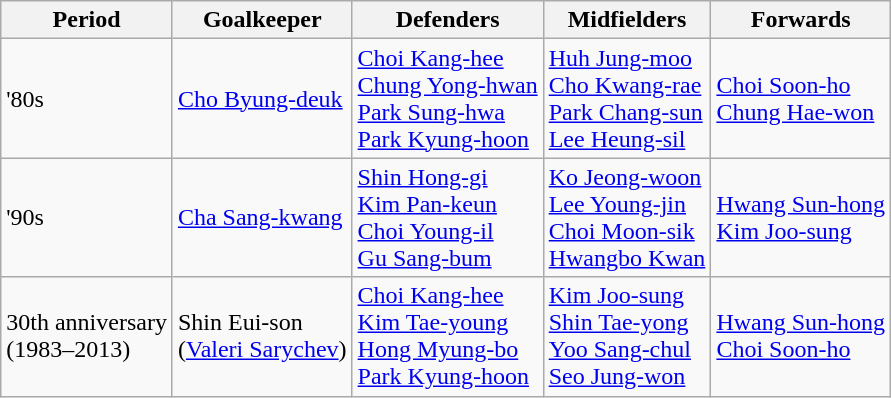<table class="wikitable">
<tr>
<th>Period</th>
<th>Goalkeeper</th>
<th>Defenders</th>
<th>Midfielders</th>
<th>Forwards</th>
</tr>
<tr>
<td>'80s</td>
<td> <a href='#'>Cho Byung-deuk</a></td>
<td> <a href='#'>Choi Kang-hee</a><br> <a href='#'>Chung Yong-hwan</a><br> <a href='#'>Park Sung-hwa</a><br> <a href='#'>Park Kyung-hoon</a></td>
<td> <a href='#'>Huh Jung-moo</a><br> <a href='#'>Cho Kwang-rae</a><br> <a href='#'>Park Chang-sun</a><br> <a href='#'>Lee Heung-sil</a></td>
<td> <a href='#'>Choi Soon-ho</a><br> <a href='#'>Chung Hae-won</a></td>
</tr>
<tr>
<td>'90s</td>
<td> <a href='#'>Cha Sang-kwang</a></td>
<td> <a href='#'>Shin Hong-gi</a><br> <a href='#'>Kim Pan-keun</a><br> <a href='#'>Choi Young-il</a><br> <a href='#'>Gu Sang-bum</a></td>
<td> <a href='#'>Ko Jeong-woon</a><br> <a href='#'>Lee Young-jin</a><br> <a href='#'>Choi Moon-sik</a><br> <a href='#'>Hwangbo Kwan</a></td>
<td> <a href='#'>Hwang Sun-hong</a><br> <a href='#'>Kim Joo-sung</a></td>
</tr>
<tr>
<td>30th anniversary<br>(1983–2013)</td>
<td> Shin Eui-son<br>(<a href='#'>Valeri Sarychev</a>)</td>
<td> <a href='#'>Choi Kang-hee</a><br> <a href='#'>Kim Tae-young</a><br> <a href='#'>Hong Myung-bo</a><br> <a href='#'>Park Kyung-hoon</a></td>
<td> <a href='#'>Kim Joo-sung</a><br> <a href='#'>Shin Tae-yong</a><br> <a href='#'>Yoo Sang-chul</a><br> <a href='#'>Seo Jung-won</a></td>
<td> <a href='#'>Hwang Sun-hong</a><br> <a href='#'>Choi Soon-ho</a></td>
</tr>
</table>
